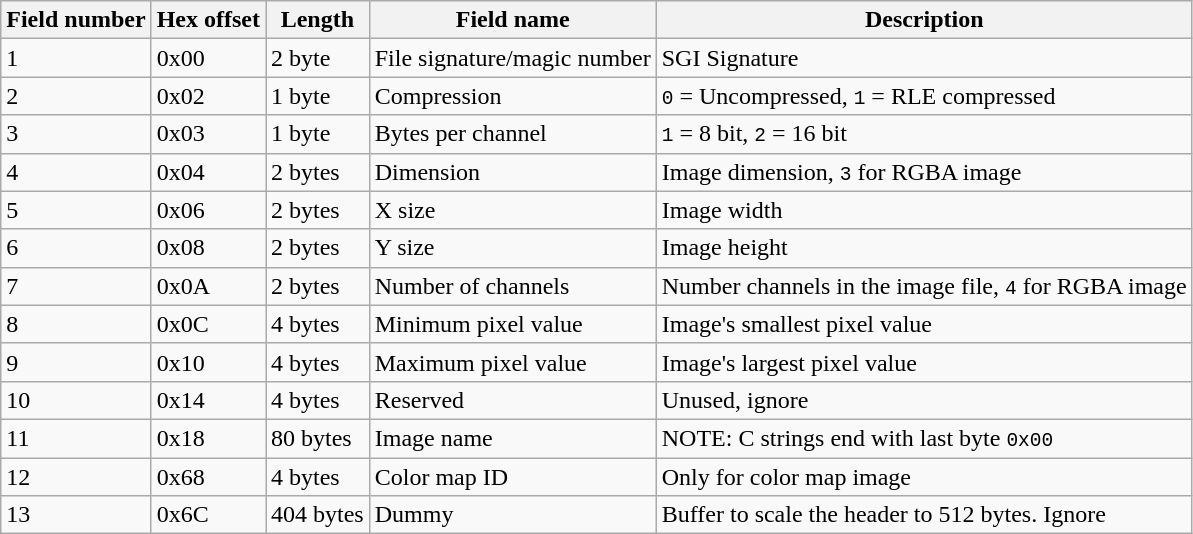<table class="wikitable">
<tr>
<th>Field number</th>
<th>Hex offset</th>
<th>Length</th>
<th>Field name</th>
<th>Description</th>
</tr>
<tr>
<td>1</td>
<td>0x00</td>
<td>2 byte</td>
<td>File signature/magic number</td>
<td>SGI Signature</td>
</tr>
<tr>
<td>2</td>
<td>0x02</td>
<td>1 byte</td>
<td>Compression</td>
<td><code>0</code> = Uncompressed, <code>1</code> = RLE compressed</td>
</tr>
<tr>
<td>3</td>
<td>0x03</td>
<td>1 byte</td>
<td>Bytes per channel</td>
<td><code>1</code> = 8 bit,  <code>2</code> = 16 bit</td>
</tr>
<tr>
<td>4</td>
<td>0x04</td>
<td>2 bytes</td>
<td>Dimension</td>
<td>Image dimension, <code>3</code> for RGBA image</td>
</tr>
<tr>
<td>5</td>
<td>0x06</td>
<td>2 bytes</td>
<td>X size</td>
<td>Image width</td>
</tr>
<tr>
<td>6</td>
<td>0x08</td>
<td>2 bytes</td>
<td>Y size</td>
<td>Image height</td>
</tr>
<tr>
<td>7</td>
<td>0x0A</td>
<td>2 bytes</td>
<td>Number of channels</td>
<td>Number channels in the image file, <code>4</code> for RGBA image</td>
</tr>
<tr>
<td>8</td>
<td>0x0C</td>
<td>4 bytes</td>
<td>Minimum pixel value</td>
<td>Image's smallest pixel value</td>
</tr>
<tr>
<td>9</td>
<td>0x10</td>
<td>4 bytes</td>
<td>Maximum pixel value</td>
<td>Image's largest pixel value</td>
</tr>
<tr>
<td>10</td>
<td>0x14</td>
<td>4 bytes</td>
<td>Reserved</td>
<td>Unused, ignore</td>
</tr>
<tr>
<td>11</td>
<td>0x18</td>
<td>80 bytes</td>
<td>Image name</td>
<td>NOTE: C strings end with last byte <code>0x00</code></td>
</tr>
<tr>
<td>12</td>
<td>0x68</td>
<td>4 bytes</td>
<td>Color map ID</td>
<td>Only for color map image</td>
</tr>
<tr>
<td>13</td>
<td>0x6C</td>
<td>404 bytes</td>
<td>Dummy</td>
<td>Buffer to scale the header to 512 bytes. Ignore</td>
</tr>
</table>
